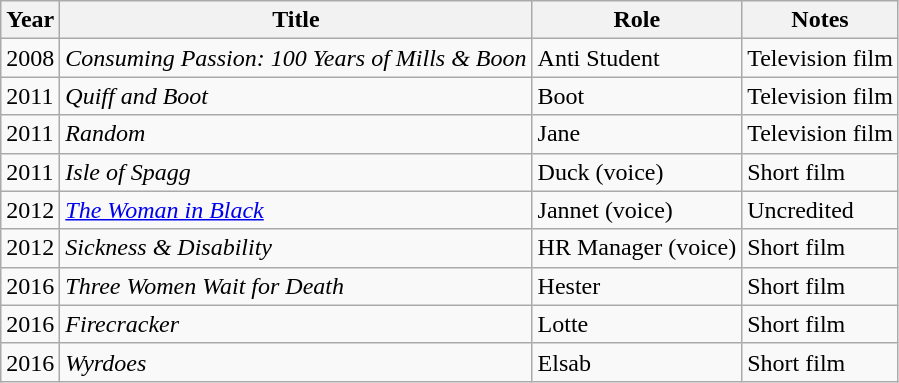<table class="wikitable sortable">
<tr>
<th>Year</th>
<th>Title</th>
<th>Role</th>
<th>Notes</th>
</tr>
<tr>
<td>2008</td>
<td><em>Consuming Passion: 100 Years of Mills & Boon</em></td>
<td>Anti Student</td>
<td>Television film</td>
</tr>
<tr>
<td>2011</td>
<td><em>Quiff and Boot</em></td>
<td>Boot</td>
<td>Television film</td>
</tr>
<tr>
<td>2011</td>
<td><em>Random</em></td>
<td>Jane</td>
<td>Television film</td>
</tr>
<tr>
<td>2011</td>
<td><em>Isle of Spagg</em></td>
<td>Duck (voice)</td>
<td>Short film</td>
</tr>
<tr>
<td>2012</td>
<td><em><a href='#'>The Woman in Black</a></em></td>
<td>Jannet (voice)</td>
<td>Uncredited</td>
</tr>
<tr>
<td>2012</td>
<td><em>Sickness & Disability</em></td>
<td>HR Manager (voice)</td>
<td>Short film</td>
</tr>
<tr>
<td>2016</td>
<td><em>Three Women Wait for Death</em></td>
<td>Hester</td>
<td>Short film</td>
</tr>
<tr>
<td>2016</td>
<td><em>Firecracker</em></td>
<td>Lotte</td>
<td>Short film</td>
</tr>
<tr>
<td>2016</td>
<td><em>Wyrdoes</em></td>
<td>Elsab</td>
<td>Short film</td>
</tr>
</table>
